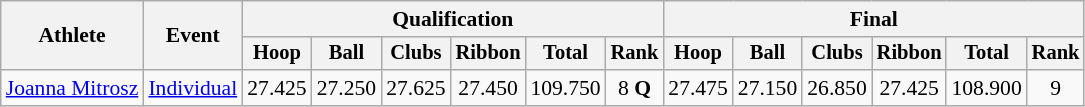<table class=wikitable style="font-size:90%">
<tr>
<th rowspan="2">Athlete</th>
<th rowspan="2">Event</th>
<th colspan=6>Qualification</th>
<th colspan=6>Final</th>
</tr>
<tr style="font-size:95%">
<th>Hoop</th>
<th>Ball</th>
<th>Clubs</th>
<th>Ribbon</th>
<th>Total</th>
<th>Rank</th>
<th>Hoop</th>
<th>Ball</th>
<th>Clubs</th>
<th>Ribbon</th>
<th>Total</th>
<th>Rank</th>
</tr>
<tr align=center>
<td align=left><a href='#'>Joanna Mitrosz</a></td>
<td align=left><a href='#'>Individual</a></td>
<td>27.425</td>
<td>27.250</td>
<td>27.625</td>
<td>27.450</td>
<td>109.750</td>
<td>8 <strong>Q</strong></td>
<td>27.475</td>
<td>27.150</td>
<td>26.850</td>
<td>27.425</td>
<td>108.900</td>
<td>9</td>
</tr>
</table>
